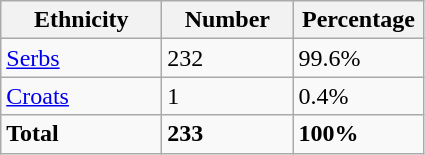<table class="wikitable">
<tr>
<th width="100px">Ethnicity</th>
<th width="80px">Number</th>
<th width="80px">Percentage</th>
</tr>
<tr>
<td><a href='#'>Serbs</a></td>
<td>232</td>
<td>99.6%</td>
</tr>
<tr>
<td><a href='#'>Croats</a></td>
<td>1</td>
<td>0.4%</td>
</tr>
<tr>
<td><strong>Total</strong></td>
<td><strong>233</strong></td>
<td><strong>100%</strong></td>
</tr>
</table>
